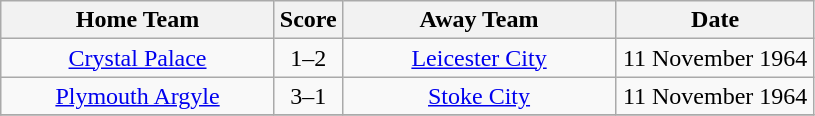<table class="wikitable" style="text-align:center;">
<tr>
<th width=175>Home Team</th>
<th width=20>Score</th>
<th width=175>Away Team</th>
<th width=125>Date</th>
</tr>
<tr>
<td><a href='#'>Crystal Palace</a></td>
<td>1–2</td>
<td><a href='#'>Leicester City</a></td>
<td>11 November 1964</td>
</tr>
<tr>
<td><a href='#'>Plymouth Argyle</a></td>
<td>3–1</td>
<td><a href='#'>Stoke City</a></td>
<td>11 November 1964</td>
</tr>
<tr>
</tr>
</table>
